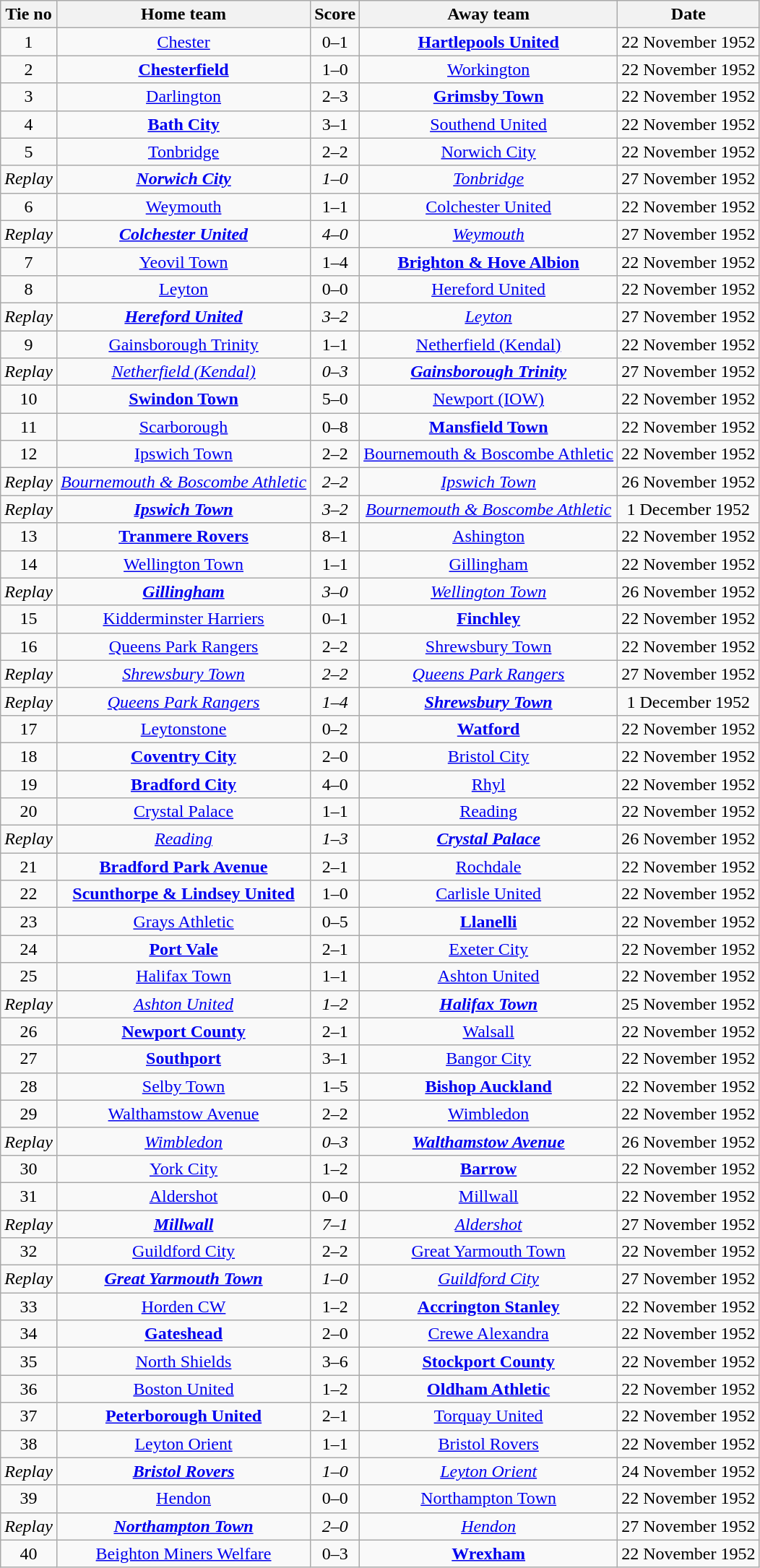<table class="wikitable" style="text-align: center">
<tr>
<th>Tie no</th>
<th>Home team</th>
<th>Score</th>
<th>Away team</th>
<th>Date</th>
</tr>
<tr>
<td>1</td>
<td><a href='#'>Chester</a></td>
<td>0–1</td>
<td><strong><a href='#'>Hartlepools United</a></strong></td>
<td>22 November 1952</td>
</tr>
<tr>
<td>2</td>
<td><strong><a href='#'>Chesterfield</a></strong></td>
<td>1–0</td>
<td><a href='#'>Workington</a></td>
<td>22 November 1952</td>
</tr>
<tr>
<td>3</td>
<td><a href='#'>Darlington</a></td>
<td>2–3</td>
<td><strong><a href='#'>Grimsby Town</a></strong></td>
<td>22 November 1952</td>
</tr>
<tr>
<td>4</td>
<td><strong><a href='#'>Bath City</a></strong></td>
<td>3–1</td>
<td><a href='#'>Southend United</a></td>
<td>22 November 1952</td>
</tr>
<tr>
<td>5</td>
<td><a href='#'>Tonbridge</a></td>
<td>2–2</td>
<td><a href='#'>Norwich City</a></td>
<td>22 November 1952</td>
</tr>
<tr>
<td><em>Replay</em></td>
<td><strong><em><a href='#'>Norwich City</a></em></strong></td>
<td><em>1–0</em></td>
<td><em><a href='#'>Tonbridge</a></em></td>
<td>27 November 1952</td>
</tr>
<tr>
<td>6</td>
<td><a href='#'>Weymouth</a></td>
<td>1–1</td>
<td><a href='#'>Colchester United</a></td>
<td>22 November 1952</td>
</tr>
<tr>
<td><em>Replay</em></td>
<td><strong><em><a href='#'>Colchester United</a></em></strong></td>
<td><em>4–0</em></td>
<td><em><a href='#'>Weymouth</a></em></td>
<td>27 November 1952</td>
</tr>
<tr>
<td>7</td>
<td><a href='#'>Yeovil Town</a></td>
<td>1–4</td>
<td><strong><a href='#'>Brighton & Hove Albion</a></strong></td>
<td>22 November 1952</td>
</tr>
<tr>
<td>8</td>
<td><a href='#'>Leyton</a></td>
<td>0–0</td>
<td><a href='#'>Hereford United</a></td>
<td>22 November 1952</td>
</tr>
<tr>
<td><em>Replay</em></td>
<td><strong><em><a href='#'>Hereford United</a></em></strong></td>
<td><em>3–2</em></td>
<td><em><a href='#'>Leyton</a></em></td>
<td>27 November 1952</td>
</tr>
<tr>
<td>9</td>
<td><a href='#'>Gainsborough Trinity</a></td>
<td>1–1</td>
<td><a href='#'>Netherfield (Kendal)</a></td>
<td>22 November 1952</td>
</tr>
<tr>
<td><em>Replay</em></td>
<td><em><a href='#'>Netherfield (Kendal)</a></em></td>
<td><em>0–3</em></td>
<td><strong><em><a href='#'>Gainsborough Trinity</a></em></strong></td>
<td>27 November 1952</td>
</tr>
<tr>
<td>10</td>
<td><strong><a href='#'>Swindon Town</a></strong></td>
<td>5–0</td>
<td><a href='#'>Newport (IOW)</a></td>
<td>22 November 1952</td>
</tr>
<tr>
<td>11</td>
<td><a href='#'>Scarborough</a></td>
<td>0–8</td>
<td><strong><a href='#'>Mansfield Town</a></strong></td>
<td>22 November 1952</td>
</tr>
<tr>
<td>12</td>
<td><a href='#'>Ipswich Town</a></td>
<td>2–2</td>
<td><a href='#'>Bournemouth & Boscombe Athletic</a></td>
<td>22 November 1952</td>
</tr>
<tr>
<td><em>Replay</em></td>
<td><em><a href='#'>Bournemouth & Boscombe Athletic</a></em></td>
<td><em>2–2</em></td>
<td><em><a href='#'>Ipswich Town</a></em></td>
<td>26 November 1952</td>
</tr>
<tr>
<td><em>Replay</em></td>
<td><strong><em><a href='#'>Ipswich Town</a></em></strong></td>
<td><em>3–2</em></td>
<td><em><a href='#'>Bournemouth & Boscombe Athletic</a></em></td>
<td>1 December 1952</td>
</tr>
<tr>
<td>13</td>
<td><strong><a href='#'>Tranmere Rovers</a></strong></td>
<td>8–1</td>
<td><a href='#'>Ashington</a></td>
<td>22 November 1952</td>
</tr>
<tr>
<td>14</td>
<td><a href='#'>Wellington Town</a></td>
<td>1–1</td>
<td><a href='#'>Gillingham</a></td>
<td>22 November 1952</td>
</tr>
<tr>
<td><em>Replay</em></td>
<td><strong><em><a href='#'>Gillingham</a></em></strong></td>
<td><em>3–0</em></td>
<td><em><a href='#'>Wellington Town</a></em></td>
<td>26 November 1952</td>
</tr>
<tr>
<td>15</td>
<td><a href='#'>Kidderminster Harriers</a></td>
<td>0–1</td>
<td><strong><a href='#'>Finchley</a></strong></td>
<td>22 November 1952</td>
</tr>
<tr>
<td>16</td>
<td><a href='#'>Queens Park Rangers</a></td>
<td>2–2</td>
<td><a href='#'>Shrewsbury Town</a></td>
<td>22 November 1952</td>
</tr>
<tr>
<td><em>Replay</em></td>
<td><em><a href='#'>Shrewsbury Town</a></em></td>
<td><em>2–2</em></td>
<td><em><a href='#'>Queens Park Rangers</a></em></td>
<td>27 November 1952</td>
</tr>
<tr>
<td><em>Replay</em></td>
<td><em><a href='#'>Queens Park Rangers</a></em></td>
<td><em>1–4</em></td>
<td><strong><em><a href='#'>Shrewsbury Town</a></em></strong></td>
<td>1 December 1952</td>
</tr>
<tr>
<td>17</td>
<td><a href='#'>Leytonstone</a></td>
<td>0–2</td>
<td><strong><a href='#'>Watford</a></strong></td>
<td>22 November 1952</td>
</tr>
<tr>
<td>18</td>
<td><strong><a href='#'>Coventry City</a></strong></td>
<td>2–0</td>
<td><a href='#'>Bristol City</a></td>
<td>22 November 1952</td>
</tr>
<tr>
<td>19</td>
<td><strong><a href='#'>Bradford City</a></strong></td>
<td>4–0</td>
<td><a href='#'>Rhyl</a></td>
<td>22 November 1952</td>
</tr>
<tr>
<td>20</td>
<td><a href='#'>Crystal Palace</a></td>
<td>1–1</td>
<td><a href='#'>Reading</a></td>
<td>22 November 1952</td>
</tr>
<tr>
<td><em>Replay</em></td>
<td><em><a href='#'>Reading</a></em></td>
<td><em>1–3</em></td>
<td><strong><em><a href='#'>Crystal Palace</a></em></strong></td>
<td>26 November 1952</td>
</tr>
<tr>
<td>21</td>
<td><strong><a href='#'>Bradford Park Avenue</a></strong></td>
<td>2–1</td>
<td><a href='#'>Rochdale</a></td>
<td>22 November 1952</td>
</tr>
<tr>
<td>22</td>
<td><strong><a href='#'>Scunthorpe & Lindsey United</a></strong></td>
<td>1–0</td>
<td><a href='#'>Carlisle United</a></td>
<td>22 November 1952</td>
</tr>
<tr>
<td>23</td>
<td><a href='#'>Grays Athletic</a></td>
<td>0–5</td>
<td><strong><a href='#'>Llanelli</a></strong></td>
<td>22 November 1952</td>
</tr>
<tr>
<td>24</td>
<td><strong><a href='#'>Port Vale</a></strong></td>
<td>2–1</td>
<td><a href='#'>Exeter City</a></td>
<td>22 November 1952</td>
</tr>
<tr>
<td>25</td>
<td><a href='#'>Halifax Town</a></td>
<td>1–1</td>
<td><a href='#'>Ashton United</a></td>
<td>22 November 1952</td>
</tr>
<tr>
<td><em>Replay</em></td>
<td><em><a href='#'>Ashton United</a></em></td>
<td><em>1–2</em></td>
<td><strong><em><a href='#'>Halifax Town</a></em></strong></td>
<td>25 November 1952</td>
</tr>
<tr>
<td>26</td>
<td><strong><a href='#'>Newport County</a></strong></td>
<td>2–1</td>
<td><a href='#'>Walsall</a></td>
<td>22 November 1952</td>
</tr>
<tr>
<td>27</td>
<td><strong><a href='#'>Southport</a></strong></td>
<td>3–1</td>
<td><a href='#'>Bangor City</a></td>
<td>22 November 1952</td>
</tr>
<tr>
<td>28</td>
<td><a href='#'>Selby Town</a></td>
<td>1–5</td>
<td><strong><a href='#'>Bishop Auckland</a></strong></td>
<td>22 November 1952</td>
</tr>
<tr>
<td>29</td>
<td><a href='#'>Walthamstow Avenue</a></td>
<td>2–2</td>
<td><a href='#'>Wimbledon</a></td>
<td>22 November 1952</td>
</tr>
<tr>
<td><em>Replay</em></td>
<td><em><a href='#'>Wimbledon</a></em></td>
<td><em>0–3</em></td>
<td><strong><em><a href='#'>Walthamstow Avenue</a></em></strong></td>
<td>26 November 1952</td>
</tr>
<tr>
<td>30</td>
<td><a href='#'>York City</a></td>
<td>1–2</td>
<td><strong><a href='#'>Barrow</a></strong></td>
<td>22 November 1952</td>
</tr>
<tr>
<td>31</td>
<td><a href='#'>Aldershot</a></td>
<td>0–0</td>
<td><a href='#'>Millwall</a></td>
<td>22 November 1952</td>
</tr>
<tr>
<td><em>Replay</em></td>
<td><strong><em><a href='#'>Millwall</a></em></strong></td>
<td><em>7–1</em></td>
<td><em><a href='#'>Aldershot</a></em></td>
<td>27 November 1952</td>
</tr>
<tr>
<td>32</td>
<td><a href='#'>Guildford City</a></td>
<td>2–2</td>
<td><a href='#'>Great Yarmouth Town</a></td>
<td>22 November 1952</td>
</tr>
<tr>
<td><em>Replay</em></td>
<td><strong><em><a href='#'>Great Yarmouth Town</a></em></strong></td>
<td><em>1–0</em></td>
<td><em><a href='#'>Guildford City</a></em></td>
<td>27 November 1952</td>
</tr>
<tr>
<td>33</td>
<td><a href='#'>Horden CW</a></td>
<td>1–2</td>
<td><strong><a href='#'>Accrington Stanley</a></strong></td>
<td>22 November 1952</td>
</tr>
<tr>
<td>34</td>
<td><strong><a href='#'>Gateshead</a></strong></td>
<td>2–0</td>
<td><a href='#'>Crewe Alexandra</a></td>
<td>22 November 1952</td>
</tr>
<tr>
<td>35</td>
<td><a href='#'>North Shields</a></td>
<td>3–6</td>
<td><strong><a href='#'>Stockport County</a></strong></td>
<td>22 November 1952</td>
</tr>
<tr>
<td>36</td>
<td><a href='#'>Boston United</a></td>
<td>1–2</td>
<td><strong><a href='#'>Oldham Athletic</a></strong></td>
<td>22 November 1952</td>
</tr>
<tr>
<td>37</td>
<td><strong><a href='#'>Peterborough United</a></strong></td>
<td>2–1</td>
<td><a href='#'>Torquay United</a></td>
<td>22 November 1952</td>
</tr>
<tr>
<td>38</td>
<td><a href='#'>Leyton Orient</a></td>
<td>1–1</td>
<td><a href='#'>Bristol Rovers</a></td>
<td>22 November 1952</td>
</tr>
<tr>
<td><em>Replay</em></td>
<td><strong><em><a href='#'>Bristol Rovers</a></em></strong></td>
<td><em>1–0</em></td>
<td><em><a href='#'>Leyton Orient</a></em></td>
<td>24 November 1952</td>
</tr>
<tr>
<td>39</td>
<td><a href='#'>Hendon</a></td>
<td>0–0</td>
<td><a href='#'>Northampton Town</a></td>
<td>22 November 1952</td>
</tr>
<tr>
<td><em>Replay</em></td>
<td><strong><em><a href='#'>Northampton Town</a></em></strong></td>
<td><em>2–0</em></td>
<td><em><a href='#'>Hendon</a></em></td>
<td>27 November 1952</td>
</tr>
<tr>
<td>40</td>
<td><a href='#'>Beighton Miners Welfare</a></td>
<td>0–3</td>
<td><strong><a href='#'>Wrexham</a></strong></td>
<td>22 November 1952</td>
</tr>
</table>
